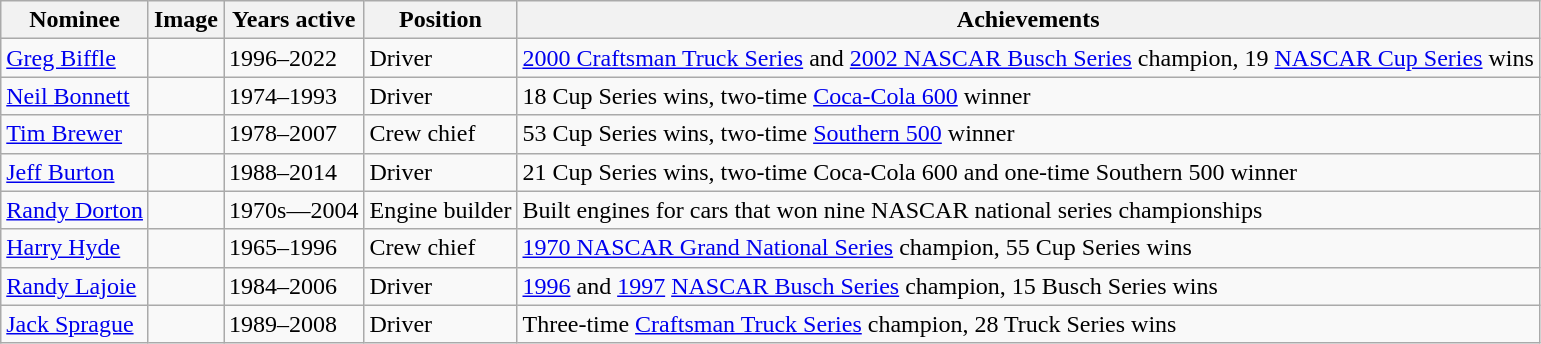<table class="wikitable sortable">
<tr>
<th>Nominee</th>
<th>Image</th>
<th>Years active</th>
<th>Position</th>
<th>Achievements</th>
</tr>
<tr>
<td><a href='#'>Greg Biffle</a></td>
<td></td>
<td>1996–2022</td>
<td>Driver</td>
<td><a href='#'>2000 Craftsman Truck Series</a> and <a href='#'>2002 NASCAR Busch Series</a> champion, 19 <a href='#'>NASCAR Cup Series</a> wins</td>
</tr>
<tr>
<td><a href='#'>Neil Bonnett</a></td>
<td></td>
<td>1974–1993</td>
<td>Driver</td>
<td>18 Cup Series wins, two-time <a href='#'>Coca-Cola 600</a> winner</td>
</tr>
<tr>
<td><a href='#'>Tim Brewer</a></td>
<td></td>
<td>1978–2007</td>
<td>Crew chief</td>
<td>53 Cup Series wins, two-time <a href='#'>Southern 500</a> winner</td>
</tr>
<tr>
<td><a href='#'>Jeff Burton</a></td>
<td></td>
<td>1988–2014</td>
<td>Driver</td>
<td>21 Cup Series wins, two-time Coca-Cola 600 and one-time Southern 500 winner</td>
</tr>
<tr>
<td><a href='#'>Randy Dorton</a></td>
<td></td>
<td>1970s—2004</td>
<td>Engine builder</td>
<td>Built engines for cars that won nine NASCAR national series championships</td>
</tr>
<tr>
<td><a href='#'>Harry Hyde</a></td>
<td></td>
<td>1965–1996</td>
<td>Crew chief</td>
<td><a href='#'>1970 NASCAR Grand National Series</a> champion, 55 Cup Series wins</td>
</tr>
<tr>
<td><a href='#'>Randy Lajoie</a></td>
<td></td>
<td>1984–2006</td>
<td>Driver</td>
<td><a href='#'>1996</a> and <a href='#'>1997</a> <a href='#'>NASCAR Busch Series</a> champion, 15 Busch Series wins</td>
</tr>
<tr>
<td><a href='#'>Jack Sprague</a></td>
<td></td>
<td>1989–2008</td>
<td>Driver</td>
<td>Three-time <a href='#'>Craftsman Truck Series</a> champion, 28 Truck Series wins</td>
</tr>
</table>
